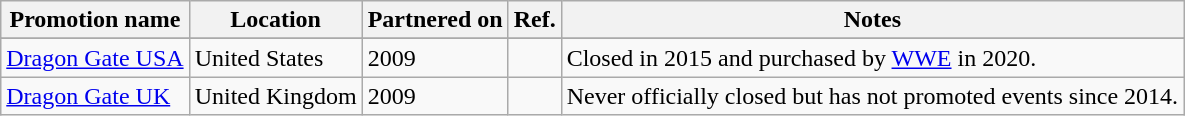<table class="wikitable sortable" style="text-align: left;">
<tr>
<th>Promotion name</th>
<th>Location</th>
<th>Partnered on</th>
<th>Ref.</th>
<th>Notes</th>
</tr>
<tr valign="top">
</tr>
<tr>
<td><a href='#'>Dragon Gate USA</a></td>
<td>United States</td>
<td>2009</td>
<td></td>
<td>Closed in 2015 and purchased by <a href='#'>WWE</a> in 2020.</td>
</tr>
<tr>
<td><a href='#'>Dragon Gate UK</a></td>
<td>United Kingdom</td>
<td>2009</td>
<td></td>
<td>Never officially closed but has not promoted events since 2014.</td>
</tr>
</table>
